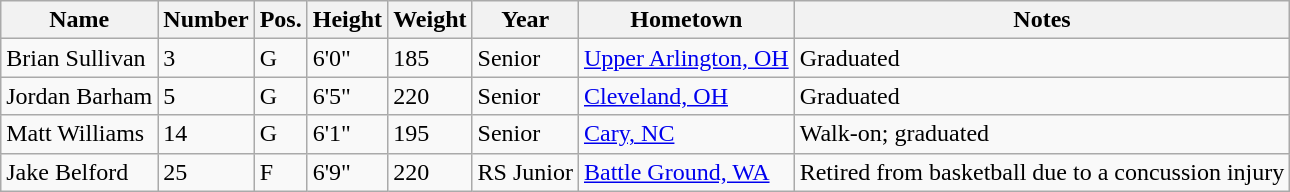<table class="wikitable sortable" border="1">
<tr>
<th>Name</th>
<th>Number</th>
<th>Pos.</th>
<th>Height</th>
<th>Weight</th>
<th>Year</th>
<th>Hometown</th>
<th class="unsortable">Notes</th>
</tr>
<tr>
<td>Brian Sullivan</td>
<td>3</td>
<td>G</td>
<td>6'0"</td>
<td>185</td>
<td>Senior</td>
<td><a href='#'>Upper Arlington, OH</a></td>
<td>Graduated</td>
</tr>
<tr>
<td>Jordan Barham</td>
<td>5</td>
<td>G</td>
<td>6'5"</td>
<td>220</td>
<td>Senior</td>
<td><a href='#'>Cleveland, OH</a></td>
<td>Graduated</td>
</tr>
<tr>
<td>Matt Williams</td>
<td>14</td>
<td>G</td>
<td>6'1"</td>
<td>195</td>
<td>Senior</td>
<td><a href='#'>Cary, NC</a></td>
<td>Walk-on; graduated</td>
</tr>
<tr>
<td>Jake Belford</td>
<td>25</td>
<td>F</td>
<td>6'9"</td>
<td>220</td>
<td>RS Junior</td>
<td><a href='#'>Battle Ground, WA</a></td>
<td>Retired from basketball due to a concussion injury</td>
</tr>
</table>
